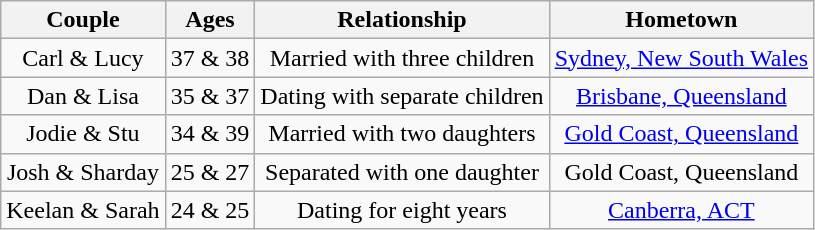<table class="wikitable" style="text-align:center">
<tr valign="top">
<th>Couple</th>
<th>Ages</th>
<th>Relationship</th>
<th>Hometown</th>
</tr>
<tr>
<td>Carl & Lucy</td>
<td>37 & 38</td>
<td>Married with three children</td>
<td><a href='#'>Sydney, New South Wales</a></td>
</tr>
<tr>
<td>Dan & Lisa</td>
<td>35 & 37</td>
<td>Dating with separate children</td>
<td><a href='#'>Brisbane, Queensland</a></td>
</tr>
<tr>
<td>Jodie & Stu</td>
<td>34 & 39</td>
<td>Married with two daughters</td>
<td><a href='#'>Gold Coast, Queensland</a></td>
</tr>
<tr>
<td>Josh & Sharday</td>
<td>25 & 27</td>
<td>Separated with one daughter</td>
<td>Gold Coast, Queensland</td>
</tr>
<tr>
<td>Keelan & Sarah</td>
<td>24 & 25</td>
<td>Dating for eight years</td>
<td><a href='#'>Canberra, ACT</a></td>
</tr>
</table>
